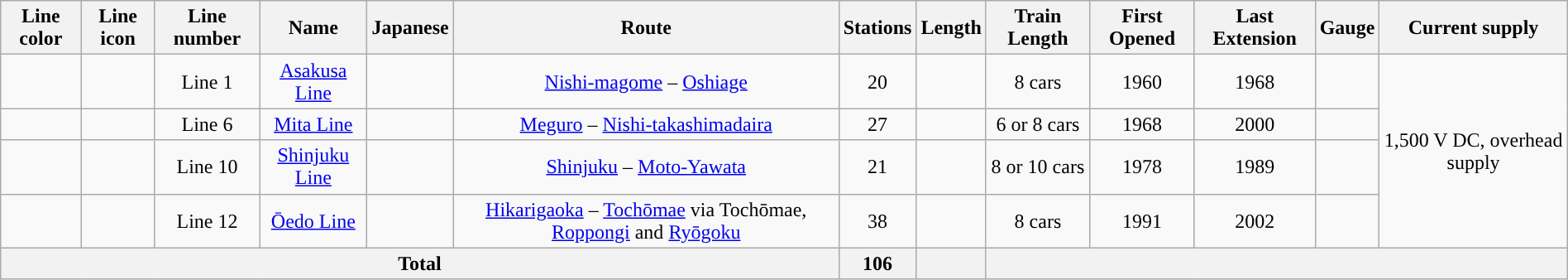<table class="wikitable sortable" style=margin:auto;font-align:center;text-align:center>
<tr>
<th>Line color</th>
<th>Line icon</th>
<th>Line number</th>
<th>Name</th>
<th>Japanese</th>
<th>Route</th>
<th>Stations</th>
<th>Length</th>
<th>Train Length</th>
<th>First Opened</th>
<th>Last Extension</th>
<th>Gauge</th>
<th>Current supply</th>
</tr>
<tr>
<td style="background:#"></td>
<td style="text-align:center;"></td>
<td>Line 1</td>
<td><a href='#'>Asakusa Line</a></td>
<td></td>
<td><a href='#'>Nishi-magome</a> – <a href='#'>Oshiage</a></td>
<td>20</td>
<td></td>
<td>8 cars</td>
<td>1960</td>
<td>1968</td>
<td></td>
<td rowspan="4">1,500 V DC, overhead supply</td>
</tr>
<tr>
<td style="background:#"></td>
<td style="text-align:center;"></td>
<td>Line 6</td>
<td><a href='#'>Mita Line</a></td>
<td></td>
<td><a href='#'>Meguro</a> – <a href='#'>Nishi-takashimadaira</a></td>
<td>27</td>
<td></td>
<td>6 or 8 cars</td>
<td>1968</td>
<td>2000</td>
<td></td>
</tr>
<tr>
<td style="background:#"></td>
<td style="text-align:center;"></td>
<td>Line 10</td>
<td><a href='#'>Shinjuku Line</a></td>
<td></td>
<td><a href='#'>Shinjuku</a> – <a href='#'>Moto-Yawata</a></td>
<td>21</td>
<td></td>
<td>8 or 10 cars</td>
<td>1978</td>
<td>1989</td>
<td></td>
</tr>
<tr>
<td style="background:#"></td>
<td style="text-align:center;"></td>
<td>Line 12</td>
<td><a href='#'>Ōedo Line</a></td>
<td></td>
<td><a href='#'>Hikarigaoka</a> – <a href='#'>Tochōmae</a> via Tochōmae, <a href='#'>Roppongi</a> and <a href='#'>Ryōgoku</a></td>
<td>38</td>
<td></td>
<td>8 cars</td>
<td>1991</td>
<td>2002</td>
<td></td>
</tr>
<tr style="background:#F2F2F2;">
<td colspan="6"><strong>Total</strong></td>
<td><strong>106</strong></td>
<td><strong></strong></td>
<td colspan="5"> </td>
</tr>
</table>
